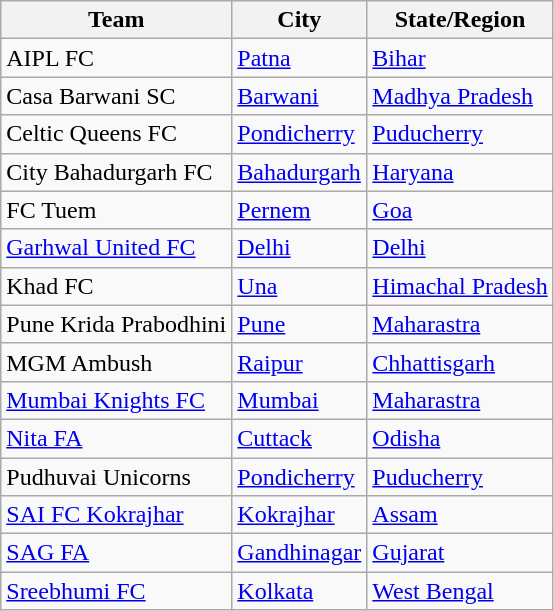<table class="wikitable sortable">
<tr>
<th>Team</th>
<th>City</th>
<th>State/Region</th>
</tr>
<tr>
<td>AIPL FC</td>
<td><a href='#'>Patna</a></td>
<td><a href='#'>Bihar</a></td>
</tr>
<tr>
<td>Casa Barwani SC</td>
<td><a href='#'>Barwani</a></td>
<td><a href='#'>Madhya Pradesh</a></td>
</tr>
<tr>
<td>Celtic Queens FC</td>
<td><a href='#'>Pondicherry</a></td>
<td><a href='#'>Puducherry</a></td>
</tr>
<tr>
<td>City Bahadurgarh FC</td>
<td><a href='#'>Bahadurgarh</a></td>
<td><a href='#'>Haryana</a></td>
</tr>
<tr>
<td>FC Tuem</td>
<td><a href='#'>Pernem</a></td>
<td><a href='#'>Goa</a></td>
</tr>
<tr>
<td><a href='#'>Garhwal United FC</a></td>
<td><a href='#'>Delhi</a></td>
<td><a href='#'>Delhi</a></td>
</tr>
<tr>
<td>Khad FC</td>
<td><a href='#'>Una</a></td>
<td><a href='#'>Himachal Pradesh</a></td>
</tr>
<tr>
<td>Pune Krida Prabodhini</td>
<td><a href='#'>Pune</a></td>
<td><a href='#'>Maharastra</a></td>
</tr>
<tr>
<td>MGM Ambush</td>
<td><a href='#'>Raipur</a></td>
<td><a href='#'>Chhattisgarh</a></td>
</tr>
<tr>
<td><a href='#'>Mumbai Knights FC</a></td>
<td><a href='#'>Mumbai</a></td>
<td><a href='#'>Maharastra</a></td>
</tr>
<tr>
<td><a href='#'>Nita FA</a></td>
<td><a href='#'>Cuttack</a></td>
<td><a href='#'>Odisha</a></td>
</tr>
<tr>
<td>Pudhuvai Unicorns</td>
<td><a href='#'>Pondicherry</a></td>
<td><a href='#'>Puducherry</a></td>
</tr>
<tr>
<td><a href='#'>SAI FC Kokrajhar</a></td>
<td><a href='#'>Kokrajhar</a></td>
<td><a href='#'>Assam</a></td>
</tr>
<tr>
<td><a href='#'>SAG FA</a></td>
<td><a href='#'>Gandhinagar</a></td>
<td><a href='#'>Gujarat</a></td>
</tr>
<tr>
<td><a href='#'>Sreebhumi FC</a></td>
<td><a href='#'>Kolkata</a></td>
<td><a href='#'>West Bengal</a></td>
</tr>
</table>
